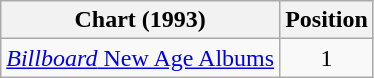<table class="wikitable sortable">
<tr>
<th>Chart (1993)</th>
<th>Position</th>
</tr>
<tr>
<td><a href='#'><em>Billboard</em> New Age Albums</a></td>
<td style="text-align:center;">1</td>
</tr>
</table>
